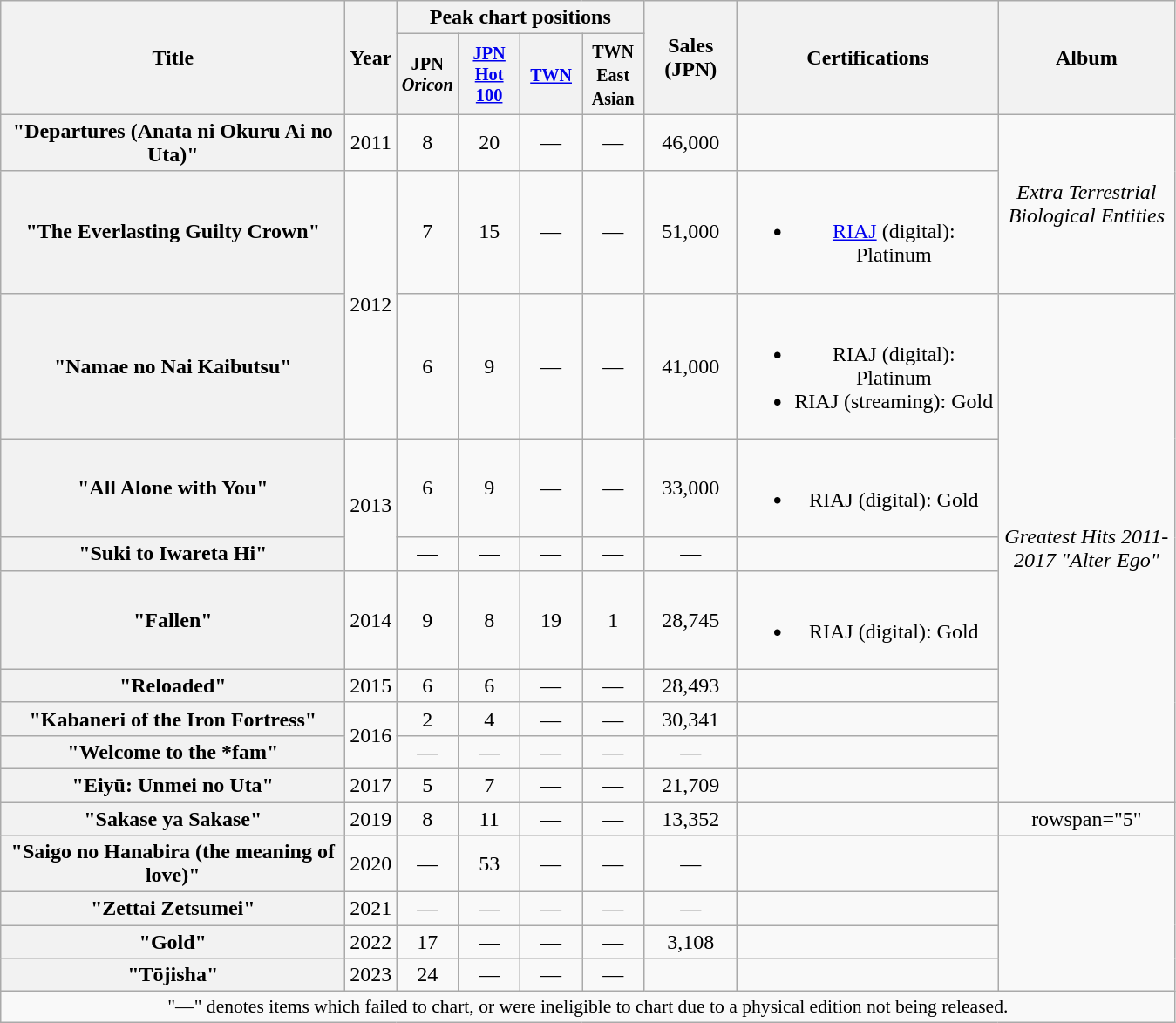<table class="wikitable plainrowheaders" style="text-align:center;">
<tr>
<th scope="col" rowspan="2" style="width:16em;">Title</th>
<th scope="col" rowspan="2" style="width:2em;">Year</th>
<th scope="col" colspan="4">Peak chart positions</th>
<th scope="col" rowspan="2" style="width:4em;">Sales (JPN)</th>
<th scope="col" rowspan="2" style="width:12em;">Certifications</th>
<th scope="col" rowspan="2" style="width:8em;">Album</th>
</tr>
<tr>
<th style="width:3em;font-size:85%">JPN <em>Oricon</em><br></th>
<th style="width:3em;font-size:85%"><a href='#'>JPN Hot 100</a><br></th>
<th style="width:2.5em;"><small><a href='#'>TWN</a></small><br></th>
<th style="width:2.5em;"><small>TWN East Asian</small><br></th>
</tr>
<tr>
<th scope="row">"Departures (Anata ni Okuru Ai no Uta)"</th>
<td>2011</td>
<td>8</td>
<td>20</td>
<td>—</td>
<td>—</td>
<td>46,000</td>
<td></td>
<td rowspan="2"><em>Extra Terrestrial Biological Entities</em></td>
</tr>
<tr>
<th scope="row">"The Everlasting Guilty Crown"</th>
<td rowspan="2">2012</td>
<td>7</td>
<td>15</td>
<td>—</td>
<td>—</td>
<td>51,000</td>
<td><br><ul><li><a href='#'>RIAJ</a> <span>(digital)</span>: Platinum</li></ul></td>
</tr>
<tr>
<th scope="row">"Namae no Nai Kaibutsu"</th>
<td>6</td>
<td>9</td>
<td>—</td>
<td>—</td>
<td>41,000</td>
<td><br><ul><li>RIAJ <span>(digital)</span>: Platinum</li><li>RIAJ <span>(streaming)</span>: Gold</li></ul></td>
<td rowspan="8"><em>Greatest Hits 2011-2017 "Alter Ego"</em></td>
</tr>
<tr>
<th scope="row">"All Alone with You"</th>
<td rowspan="2">2013</td>
<td>6</td>
<td>9</td>
<td>—</td>
<td>—</td>
<td>33,000</td>
<td><br><ul><li>RIAJ <span>(digital)</span>: Gold</li></ul></td>
</tr>
<tr>
<th scope="row">"Suki to Iwareta Hi"</th>
<td>—</td>
<td>—</td>
<td>—</td>
<td>—</td>
<td>—</td>
<td></td>
</tr>
<tr>
<th scope="row">"Fallen"</th>
<td>2014</td>
<td>9</td>
<td>8</td>
<td>19</td>
<td>1</td>
<td>28,745</td>
<td><br><ul><li>RIAJ <span>(digital)</span>: Gold</li></ul></td>
</tr>
<tr>
<th scope="row">"Reloaded"</th>
<td>2015</td>
<td>6</td>
<td>6</td>
<td>—</td>
<td>—</td>
<td>28,493</td>
<td></td>
</tr>
<tr>
<th scope="row">"Kabaneri of the Iron Fortress"</th>
<td rowspan="2">2016</td>
<td>2</td>
<td>4</td>
<td>—</td>
<td>—</td>
<td>30,341</td>
<td></td>
</tr>
<tr>
<th scope="row">"Welcome to the *fam"</th>
<td>—</td>
<td>—</td>
<td>—</td>
<td>—</td>
<td>—</td>
<td></td>
</tr>
<tr>
<th scope="row">"Eiyū: Unmei no Uta"</th>
<td>2017</td>
<td>5</td>
<td>7</td>
<td>—</td>
<td>—</td>
<td>21,709</td>
</tr>
<tr>
<th scope="row">"Sakase ya Sakase"</th>
<td>2019</td>
<td>8</td>
<td>11</td>
<td>—</td>
<td>—</td>
<td>13,352</td>
<td></td>
<td>rowspan="5" </td>
</tr>
<tr>
<th scope="row">"Saigo no Hanabira (the meaning of love)"</th>
<td>2020</td>
<td>—</td>
<td>53</td>
<td>—</td>
<td>—</td>
<td>—</td>
<td></td>
</tr>
<tr>
<th scope="row">"Zettai Zetsumei"</th>
<td>2021</td>
<td>—</td>
<td>—</td>
<td>—</td>
<td>—</td>
<td>—</td>
<td></td>
</tr>
<tr>
<th scope="row">"Gold"</th>
<td>2022</td>
<td>17</td>
<td>—</td>
<td>—</td>
<td>—</td>
<td>3,108</td>
<td></td>
</tr>
<tr>
<th scope="row">"Tōjisha"</th>
<td>2023</td>
<td>24</td>
<td>—</td>
<td>—</td>
<td>—</td>
<td></td>
<td></td>
</tr>
<tr>
<td colspan="13" style="font-size:90%;">"—" denotes items which failed to chart, or were ineligible to chart due to a physical edition not being released.</td>
</tr>
</table>
